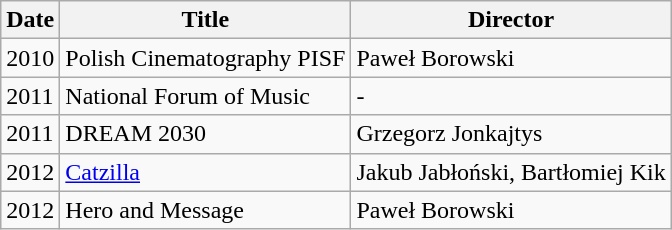<table class="wikitable">
<tr>
<th>Date</th>
<th>Title</th>
<th>Director</th>
</tr>
<tr>
<td>2010</td>
<td>Polish Cinematography PISF</td>
<td>Paweł Borowski</td>
</tr>
<tr>
<td>2011</td>
<td>National Forum of Music</td>
<td>-</td>
</tr>
<tr>
<td>2011</td>
<td>DREAM 2030</td>
<td>Grzegorz Jonkajtys</td>
</tr>
<tr>
<td>2012</td>
<td><a href='#'>Catzilla</a></td>
<td>Jakub Jabłoński, Bartłomiej Kik</td>
</tr>
<tr>
<td>2012</td>
<td>Hero and Message</td>
<td>Paweł Borowski</td>
</tr>
</table>
